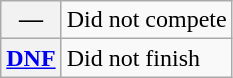<table class="wikitable">
<tr>
<th scope="row">—</th>
<td>Did not compete</td>
</tr>
<tr>
<th scope="row"><a href='#'>DNF</a></th>
<td>Did not finish</td>
</tr>
</table>
